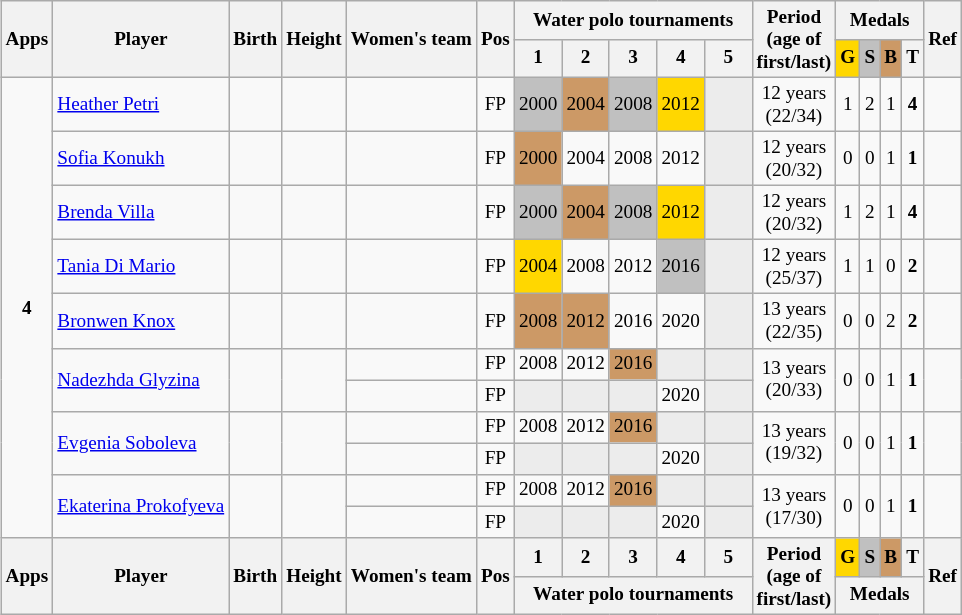<table class="wikitable sortable" style="text-align: center; font-size: 80%; margin-left: 1em;">
<tr>
<th rowspan="2">Apps</th>
<th rowspan="2">Player</th>
<th rowspan="2">Birth</th>
<th rowspan="2">Height</th>
<th rowspan="2">Women's team</th>
<th rowspan="2">Pos</th>
<th colspan="5">Water polo tournaments</th>
<th rowspan="2">Period<br>(age of<br>first/last)</th>
<th colspan="4">Medals</th>
<th rowspan="2" class="unsortable">Ref</th>
</tr>
<tr>
<th>1</th>
<th class="unsortable">2</th>
<th class="unsortable">3</th>
<th class="unsortable">4</th>
<th style="width: 2em;" class="unsortable">5</th>
<th style="background-color: gold;">G</th>
<th style="background-color: silver;">S</th>
<th style="background-color: #cc9966;">B</th>
<th>T</th>
</tr>
<tr>
<td rowspan="11"><strong>4</strong></td>
<td style="text-align: left;" data-sort-value="Petri, Heather"><a href='#'>Heather Petri</a></td>
<td></td>
<td></td>
<td style="text-align: left;"></td>
<td>FP</td>
<td style="background-color: silver;">2000</td>
<td style="background-color: #cc9966;">2004</td>
<td style="background-color: silver;">2008</td>
<td style="background-color: gold;">2012</td>
<td style="background-color: #ececec;"></td>
<td>12 years<br>(22/34)</td>
<td>1</td>
<td>2</td>
<td>1</td>
<td><strong>4</strong></td>
<td></td>
</tr>
<tr>
<td style="text-align: left;" data-sort-value="Konukh, Sofia"><a href='#'>Sofia Konukh</a></td>
<td></td>
<td></td>
<td style="text-align: left;"></td>
<td>FP</td>
<td style="background-color: #cc9966;">2000</td>
<td>2004</td>
<td>2008</td>
<td>2012</td>
<td style="background-color: #ececec;"></td>
<td>12 years<br>(20/32)</td>
<td>0</td>
<td>0</td>
<td>1</td>
<td><strong>1</strong></td>
<td></td>
</tr>
<tr>
<td style="text-align: left;" data-sort-value="Villa, Brenda"><a href='#'>Brenda Villa</a></td>
<td></td>
<td></td>
<td style="text-align: left;"></td>
<td>FP</td>
<td style="background-color: silver;">2000</td>
<td style="background-color: #cc9966;">2004</td>
<td style="background-color: silver;">2008</td>
<td style="background-color: gold;">2012</td>
<td style="background-color: #ececec;"></td>
<td>12 years<br>(20/32)</td>
<td>1</td>
<td>2</td>
<td>1</td>
<td><strong>4</strong></td>
<td></td>
</tr>
<tr>
<td style="text-align: left;" data-sort-value="Di Mario, Tania"><a href='#'>Tania Di Mario</a></td>
<td></td>
<td></td>
<td style="text-align: left;"></td>
<td>FP</td>
<td style="background-color: gold;">2004</td>
<td>2008</td>
<td>2012</td>
<td style="background-color: silver;">2016</td>
<td style="background-color: #ececec;"></td>
<td>12 years<br>(25/37)</td>
<td>1</td>
<td>1</td>
<td>0</td>
<td><strong>2</strong></td>
<td></td>
</tr>
<tr>
<td style="text-align: left;" data-sort-value="Knox, Bronwen"><a href='#'>Bronwen Knox</a></td>
<td></td>
<td></td>
<td style="text-align: left;"></td>
<td>FP</td>
<td style="background-color: #cc9966;">2008</td>
<td style="background-color: #cc9966;">2012</td>
<td>2016</td>
<td>2020</td>
<td style="background-color: #ececec;"></td>
<td>13 years<br>(22/35)</td>
<td>0</td>
<td>0</td>
<td>2</td>
<td><strong>2</strong></td>
<td></td>
</tr>
<tr>
<td rowspan="2" style="text-align: left;" data-sort-value="Glyzina, Nadezhda"><a href='#'>Nadezhda Glyzina</a></td>
<td rowspan="2"></td>
<td rowspan="2"></td>
<td style="text-align: left;"></td>
<td>FP</td>
<td>2008</td>
<td>2012</td>
<td style="background-color: #cc9966;">2016</td>
<td style="background-color: #ececec;"></td>
<td style="background-color: #ececec;"></td>
<td rowspan="2">13 years<br>(20/33)</td>
<td rowspan="2">0</td>
<td rowspan="2">0</td>
<td rowspan="2">1</td>
<td rowspan="2"><strong>1</strong></td>
<td rowspan="2"></td>
</tr>
<tr>
<td style="text-align: left;"></td>
<td>FP</td>
<td style="background-color: #ececec;"></td>
<td style="background-color: #ececec;"></td>
<td style="background-color: #ececec;"></td>
<td>2020</td>
<td style="background-color: #ececec;"></td>
</tr>
<tr>
<td rowspan="2" style="text-align: left;" data-sort-value="Soboleva, Evgenia"><a href='#'>Evgenia Soboleva</a></td>
<td rowspan="2"></td>
<td rowspan="2"></td>
<td style="text-align: left;"></td>
<td>FP</td>
<td>2008</td>
<td>2012</td>
<td style="background-color: #cc9966;">2016</td>
<td style="background-color: #ececec;"></td>
<td style="background-color: #ececec;"></td>
<td rowspan="2">13 years<br>(19/32)</td>
<td rowspan="2">0</td>
<td rowspan="2">0</td>
<td rowspan="2">1</td>
<td rowspan="2"><strong>1</strong></td>
<td rowspan="2"></td>
</tr>
<tr>
<td style="text-align: left;"></td>
<td>FP</td>
<td style="background-color: #ececec;"></td>
<td style="background-color: #ececec;"></td>
<td style="background-color: #ececec;"></td>
<td>2020</td>
<td style="background-color: #ececec;"></td>
</tr>
<tr>
<td rowspan="2" style="text-align: left;" data-sort-value="Prokofyeva, Ekaterina"><a href='#'>Ekaterina Prokofyeva</a></td>
<td rowspan="2"></td>
<td rowspan="2"></td>
<td style="text-align: left;"></td>
<td>FP</td>
<td>2008</td>
<td>2012</td>
<td style="background-color: #cc9966;">2016</td>
<td style="background-color: #ececec;"></td>
<td style="background-color: #ececec;"></td>
<td rowspan="2">13 years<br>(17/30)</td>
<td rowspan="2">0</td>
<td rowspan="2">0</td>
<td rowspan="2">1</td>
<td rowspan="2"><strong>1</strong></td>
<td rowspan="2"></td>
</tr>
<tr>
<td style="text-align: left;"></td>
<td>FP</td>
<td style="background-color: #ececec;"></td>
<td style="background-color: #ececec;"></td>
<td style="background-color: #ececec;"></td>
<td>2020</td>
<td style="background-color: #ececec;"></td>
</tr>
<tr>
<th rowspan="2">Apps</th>
<th rowspan="2">Player</th>
<th rowspan="2">Birth</th>
<th rowspan="2">Height</th>
<th rowspan="2">Women's team</th>
<th rowspan="2">Pos</th>
<th>1</th>
<th>2</th>
<th>3</th>
<th>4</th>
<th>5</th>
<th rowspan="2">Period<br>(age of<br>first/last)</th>
<th style="background-color: gold;">G</th>
<th style="background-color: silver;">S</th>
<th style="background-color: #cc9966;">B</th>
<th>T</th>
<th rowspan="2">Ref</th>
</tr>
<tr>
<th colspan="5">Water polo tournaments</th>
<th colspan="4">Medals</th>
</tr>
</table>
